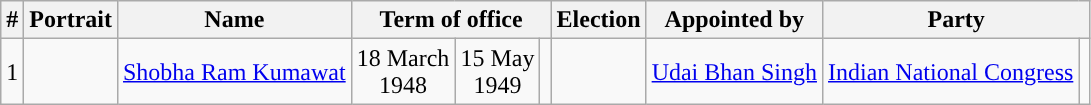<table class="wikitable" style="text-align:center">
<tr>
<th>#</th>
<th>Portrait</th>
<th>Name</th>
<th colspan="3">Term of office</th>
<th>Election<br></th>
<th>Appointed by</th>
<th colspan="2">Party</th>
</tr>
<tr>
<td>1</td>
<td></td>
<td><a href='#'>Shobha Ram Kumawat</a></td>
<td>18 March<br>1948</td>
<td>15 May<br>1949</td>
<td></td>
<td></td>
<td><a href='#'>Udai Bhan Singh</a><br></td>
<td><a href='#'>Indian National Congress</a></td>
<td style="background-color: "></td>
</tr>
</table>
